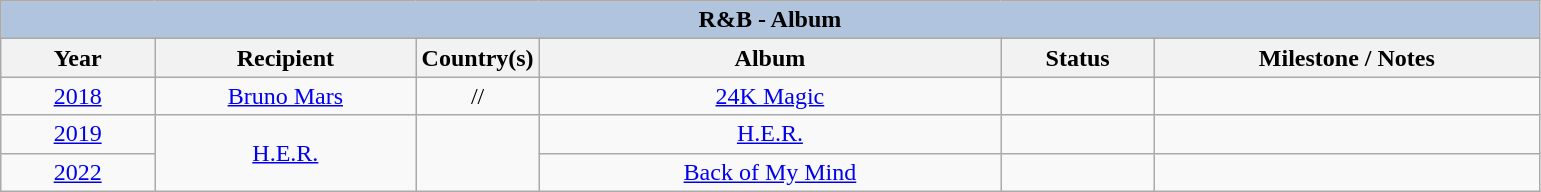<table class="wikitable" style="text-align: center">
<tr>
<th colspan="6" style="background:#B0C4DE;">R&B - Album</th>
</tr>
<tr>
<th width="10%">Year</th>
<th width="17%">Recipient</th>
<th width="8%">Country(s)</th>
<th width="30%">Album</th>
<th width="10%">Status</th>
<th width="25%">Milestone / Notes</th>
</tr>
<tr>
<td><a href='#'>2018</a><br></td>
<td><a href='#'>Bruno Mars</a></td>
<td>//</td>
<td><a href='#'>24K Magic</a></td>
<td></td>
<td></td>
</tr>
<tr>
<td><a href='#'>2019</a><br></td>
<td rowspan="2"><a href='#'>H.E.R.</a></td>
<td rowspan="2"></td>
<td><a href='#'>H.E.R.</a></td>
<td></td>
<td></td>
</tr>
<tr>
<td><a href='#'>2022</a><br></td>
<td><a href='#'>Back of My Mind</a></td>
<td></td>
<td></td>
</tr>
</table>
